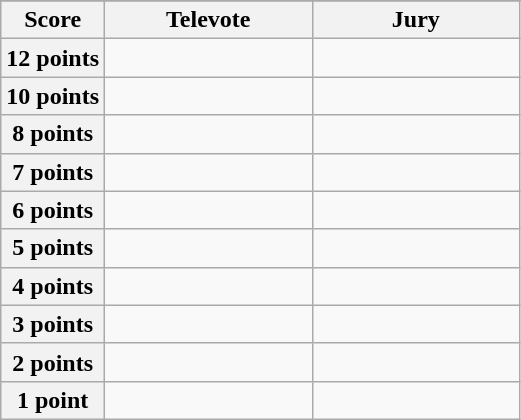<table class="wikitable">
<tr>
</tr>
<tr>
<th scope="col" width="20%">Score</th>
<th scope="col" width="40%">Televote</th>
<th scope="col" width="40%">Jury</th>
</tr>
<tr>
<th scope="row">12 points</th>
<td></td>
<td></td>
</tr>
<tr>
<th scope="row">10 points</th>
<td></td>
<td></td>
</tr>
<tr>
<th scope="row">8 points</th>
<td></td>
<td></td>
</tr>
<tr>
<th scope="row">7 points</th>
<td></td>
<td></td>
</tr>
<tr>
<th scope="row">6 points</th>
<td></td>
<td></td>
</tr>
<tr>
<th scope="row">5 points</th>
<td></td>
<td></td>
</tr>
<tr>
<th scope="row">4 points</th>
<td></td>
<td></td>
</tr>
<tr>
<th scope="row">3 points</th>
<td></td>
<td></td>
</tr>
<tr>
<th scope="row">2 points</th>
<td></td>
<td></td>
</tr>
<tr>
<th scope="row">1 point</th>
<td></td>
<td></td>
</tr>
</table>
